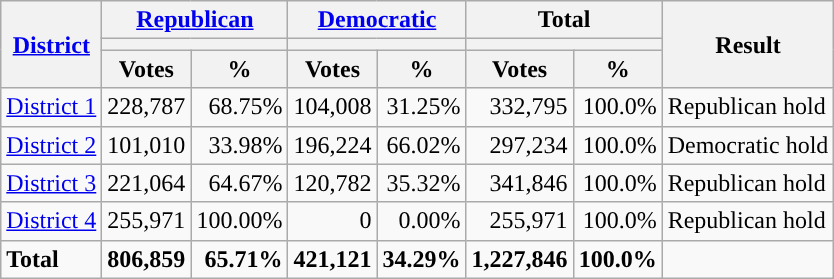<table class="wikitable plainrowheaders sortable" style="font-size:100%; text-align:right;">
<tr>
<th scope=col rowspan=3><a href='#'>District</a></th>
<th scope=col colspan=2><a href='#'>Republican</a></th>
<th scope=col colspan=2><a href='#'>Democratic</a></th>
<th scope=col colspan=2>Total</th>
<th scope=col rowspan=3>Result</th>
</tr>
<tr>
<th scope=col colspan=2 style="background:"></th>
<th scope=col colspan=2 style="background:"></th>
<th scope=col colspan=2></th>
</tr>
<tr>
<th scope=col data-sort-type="number">Votes</th>
<th scope=col data-sort-type="number">%</th>
<th scope=col data-sort-type="number">Votes</th>
<th scope=col data-sort-type="number">%</th>
<th scope=col data-sort-type="number">Votes</th>
<th scope=col data-sort-type="number">%</th>
</tr>
<tr>
<td align=left><a href='#'>District 1</a></td>
<td>228,787</td>
<td>68.75%</td>
<td>104,008</td>
<td>31.25%</td>
<td>332,795</td>
<td>100.0%</td>
<td align=left>Republican hold</td>
</tr>
<tr>
<td align=left><a href='#'>District 2</a></td>
<td>101,010</td>
<td>33.98%</td>
<td>196,224</td>
<td>66.02%</td>
<td>297,234</td>
<td>100.0%</td>
<td align=left>Democratic hold</td>
</tr>
<tr>
<td align=left><a href='#'>District 3</a></td>
<td>221,064</td>
<td>64.67%</td>
<td>120,782</td>
<td>35.32%</td>
<td>341,846</td>
<td>100.0%</td>
<td align=left>Republican hold</td>
</tr>
<tr>
<td align=left><a href='#'>District 4</a></td>
<td>255,971</td>
<td>100.00%</td>
<td>0</td>
<td>0.00%</td>
<td>255,971</td>
<td>100.0%</td>
<td align=left>Republican hold</td>
</tr>
<tr class="sortbottom" style="font-weight:bold">
<td align=left>Total</td>
<td>806,859</td>
<td>65.71%</td>
<td>421,121</td>
<td>34.29%</td>
<td>1,227,846</td>
<td>100.0%</td>
<td></td>
</tr>
</table>
